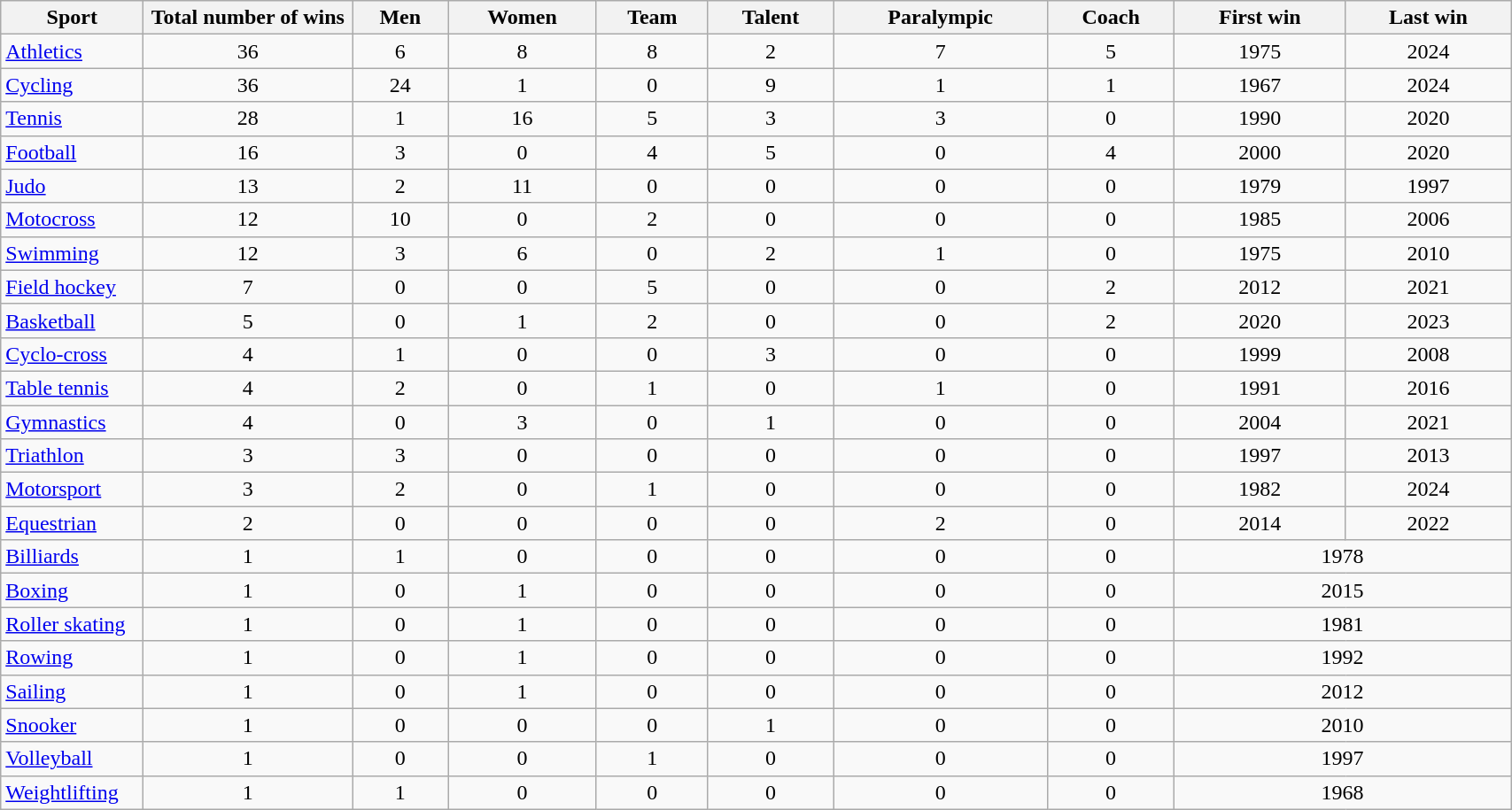<table class="wikitable sortable"  style="text-align:center; width:90%;">
<tr>
<th width=100>Sport</th>
<th width=150>Total number of wins</th>
<th>Men</th>
<th>Women</th>
<th>Team</th>
<th>Talent</th>
<th>Paralympic</th>
<th>Coach</th>
<th>First win</th>
<th>Last win</th>
</tr>
<tr>
<td style="text-align:left;"><a href='#'>Athletics</a></td>
<td>36</td>
<td>6</td>
<td>8</td>
<td>8</td>
<td>2</td>
<td>7</td>
<td>5</td>
<td>1975</td>
<td>2024</td>
</tr>
<tr>
<td style="text-align:left;"><a href='#'>Cycling</a></td>
<td>36</td>
<td>24</td>
<td>1</td>
<td>0</td>
<td>9</td>
<td>1</td>
<td>1</td>
<td>1967</td>
<td>2024</td>
</tr>
<tr>
<td style="text-align:left;"><a href='#'>Tennis</a></td>
<td>28</td>
<td>1</td>
<td>16</td>
<td>5</td>
<td>3</td>
<td>3</td>
<td>0</td>
<td>1990</td>
<td>2020</td>
</tr>
<tr>
<td style="text-align:left;"><a href='#'>Football</a></td>
<td>16</td>
<td>3</td>
<td>0</td>
<td>4</td>
<td>5</td>
<td>0</td>
<td>4</td>
<td>2000</td>
<td>2020</td>
</tr>
<tr>
<td style="text-align:left;"><a href='#'>Judo</a></td>
<td>13</td>
<td>2</td>
<td>11</td>
<td>0</td>
<td>0</td>
<td>0</td>
<td>0</td>
<td>1979</td>
<td>1997</td>
</tr>
<tr>
<td style="text-align:left;"><a href='#'>Motocross</a></td>
<td>12</td>
<td>10</td>
<td>0</td>
<td>2</td>
<td>0</td>
<td>0</td>
<td>0</td>
<td>1985</td>
<td>2006</td>
</tr>
<tr>
<td style="text-align:left;"><a href='#'>Swimming</a></td>
<td>12</td>
<td>3</td>
<td>6</td>
<td>0</td>
<td>2</td>
<td>1</td>
<td>0</td>
<td>1975</td>
<td>2010</td>
</tr>
<tr>
<td style="text-align:left;"><a href='#'>Field hockey</a></td>
<td>7</td>
<td>0</td>
<td>0</td>
<td>5</td>
<td>0</td>
<td>0</td>
<td>2</td>
<td>2012</td>
<td>2021</td>
</tr>
<tr>
<td style="text-align:left;"><a href='#'>Basketball</a></td>
<td>5</td>
<td>0</td>
<td>1</td>
<td>2</td>
<td>0</td>
<td>0</td>
<td>2</td>
<td>2020</td>
<td>2023</td>
</tr>
<tr>
<td style="text-align:left;"><a href='#'>Cyclo-cross</a></td>
<td>4</td>
<td>1</td>
<td>0</td>
<td>0</td>
<td>3</td>
<td>0</td>
<td>0</td>
<td>1999</td>
<td>2008</td>
</tr>
<tr>
<td style="text-align:left;"><a href='#'>Table tennis</a></td>
<td>4</td>
<td>2</td>
<td>0</td>
<td>1</td>
<td>0</td>
<td>1</td>
<td>0</td>
<td>1991</td>
<td>2016</td>
</tr>
<tr>
<td style="text-align:left;"><a href='#'>Gymnastics</a></td>
<td>4</td>
<td>0</td>
<td>3</td>
<td>0</td>
<td>1</td>
<td>0</td>
<td>0</td>
<td>2004</td>
<td>2021</td>
</tr>
<tr>
<td style="text-align:left;"><a href='#'>Triathlon</a></td>
<td>3</td>
<td>3</td>
<td>0</td>
<td>0</td>
<td>0</td>
<td>0</td>
<td>0</td>
<td>1997</td>
<td>2013</td>
</tr>
<tr>
<td style="text-align:left;"><a href='#'>Motorsport</a></td>
<td>3</td>
<td>2</td>
<td>0</td>
<td>1</td>
<td>0</td>
<td>0</td>
<td>0</td>
<td>1982</td>
<td>2024</td>
</tr>
<tr>
<td style="text-align:left;"><a href='#'>Equestrian</a></td>
<td>2</td>
<td>0</td>
<td>0</td>
<td>0</td>
<td>0</td>
<td>2</td>
<td>0</td>
<td>2014</td>
<td>2022</td>
</tr>
<tr>
<td style="text-align:left;"><a href='#'>Billiards</a></td>
<td>1</td>
<td>1</td>
<td>0</td>
<td>0</td>
<td>0</td>
<td>0</td>
<td>0</td>
<td colspan=2>1978</td>
</tr>
<tr>
<td style="text-align:left;"><a href='#'>Boxing</a></td>
<td>1</td>
<td>0</td>
<td>1</td>
<td>0</td>
<td>0</td>
<td>0</td>
<td>0</td>
<td colspan=2>2015</td>
</tr>
<tr>
<td style="text-align:left;"><a href='#'>Roller skating</a></td>
<td>1</td>
<td>0</td>
<td>1</td>
<td>0</td>
<td>0</td>
<td>0</td>
<td>0</td>
<td colspan=2>1981</td>
</tr>
<tr>
<td style="text-align:left;"><a href='#'>Rowing</a></td>
<td>1</td>
<td>0</td>
<td>1</td>
<td>0</td>
<td>0</td>
<td>0</td>
<td>0</td>
<td colspan=2>1992</td>
</tr>
<tr>
<td style="text-align:left;"><a href='#'>Sailing</a></td>
<td>1</td>
<td>0</td>
<td>1</td>
<td>0</td>
<td>0</td>
<td>0</td>
<td>0</td>
<td colspan=2>2012</td>
</tr>
<tr>
<td style="text-align:left;"><a href='#'>Snooker</a></td>
<td>1</td>
<td>0</td>
<td>0</td>
<td>0</td>
<td>1</td>
<td>0</td>
<td>0</td>
<td colspan=2>2010</td>
</tr>
<tr>
<td style="text-align:left;"><a href='#'>Volleyball</a></td>
<td>1</td>
<td>0</td>
<td>0</td>
<td>1</td>
<td>0</td>
<td>0</td>
<td>0</td>
<td colspan=2>1997</td>
</tr>
<tr>
<td style="text-align:left;"><a href='#'>Weightlifting</a></td>
<td>1</td>
<td>1</td>
<td>0</td>
<td>0</td>
<td>0</td>
<td>0</td>
<td>0</td>
<td colspan=2>1968</td>
</tr>
</table>
